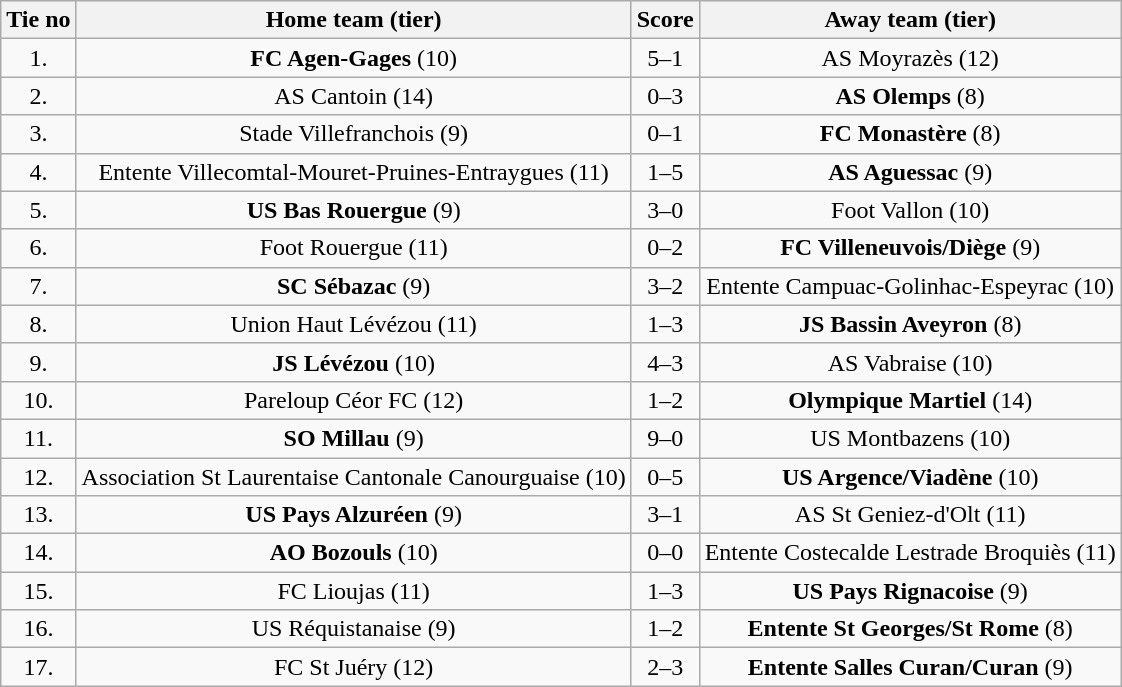<table class="wikitable" style="text-align: center">
<tr>
<th>Tie no</th>
<th>Home team (tier)</th>
<th>Score</th>
<th>Away team (tier)</th>
</tr>
<tr>
<td>1.</td>
<td><strong>FC Agen-Gages</strong> (10)</td>
<td>5–1</td>
<td>AS Moyrazès (12)</td>
</tr>
<tr>
<td>2.</td>
<td>AS Cantoin (14)</td>
<td>0–3</td>
<td><strong>AS Olemps</strong> (8)</td>
</tr>
<tr>
<td>3.</td>
<td>Stade Villefranchois (9)</td>
<td>0–1</td>
<td><strong>FC Monastère</strong> (8)</td>
</tr>
<tr>
<td>4.</td>
<td>Entente Villecomtal-Mouret-Pruines-Entraygues (11)</td>
<td>1–5</td>
<td><strong>AS Aguessac</strong> (9)</td>
</tr>
<tr>
<td>5.</td>
<td><strong>US Bas Rouergue</strong> (9)</td>
<td>3–0</td>
<td>Foot Vallon (10)</td>
</tr>
<tr>
<td>6.</td>
<td>Foot Rouergue (11)</td>
<td>0–2</td>
<td><strong>FC Villeneuvois/Diège</strong> (9)</td>
</tr>
<tr>
<td>7.</td>
<td><strong>SC Sébazac</strong> (9)</td>
<td>3–2</td>
<td>Entente Campuac-Golinhac-Espeyrac (10)</td>
</tr>
<tr>
<td>8.</td>
<td>Union Haut Lévézou (11)</td>
<td>1–3</td>
<td><strong>JS Bassin Aveyron</strong> (8)</td>
</tr>
<tr>
<td>9.</td>
<td><strong>JS Lévézou</strong> (10)</td>
<td>4–3 </td>
<td>AS Vabraise (10)</td>
</tr>
<tr>
<td>10.</td>
<td>Pareloup Céor FC (12)</td>
<td>1–2</td>
<td><strong>Olympique Martiel</strong> (14)</td>
</tr>
<tr>
<td>11.</td>
<td><strong>SO Millau</strong> (9)</td>
<td>9–0</td>
<td>US Montbazens (10)</td>
</tr>
<tr>
<td>12.</td>
<td>Association St Laurentaise Cantonale Canourguaise (10)</td>
<td>0–5</td>
<td><strong>US Argence/Viadène</strong> (10)</td>
</tr>
<tr>
<td>13.</td>
<td><strong>US Pays Alzuréen</strong> (9)</td>
<td>3–1</td>
<td>AS St Geniez-d'Olt (11)</td>
</tr>
<tr>
<td>14.</td>
<td><strong>AO Bozouls</strong> (10)</td>
<td>0–0 </td>
<td>Entente Costecalde Lestrade Broquiès (11)</td>
</tr>
<tr>
<td>15.</td>
<td>FC Lioujas (11)</td>
<td>1–3</td>
<td><strong>US Pays Rignacoise</strong> (9)</td>
</tr>
<tr>
<td>16.</td>
<td>US Réquistanaise (9)</td>
<td>1–2</td>
<td><strong>Entente St Georges/St Rome</strong> (8)</td>
</tr>
<tr>
<td>17.</td>
<td>FC St Juéry (12)</td>
<td>2–3</td>
<td><strong>Entente Salles Curan/Curan</strong> (9)</td>
</tr>
</table>
